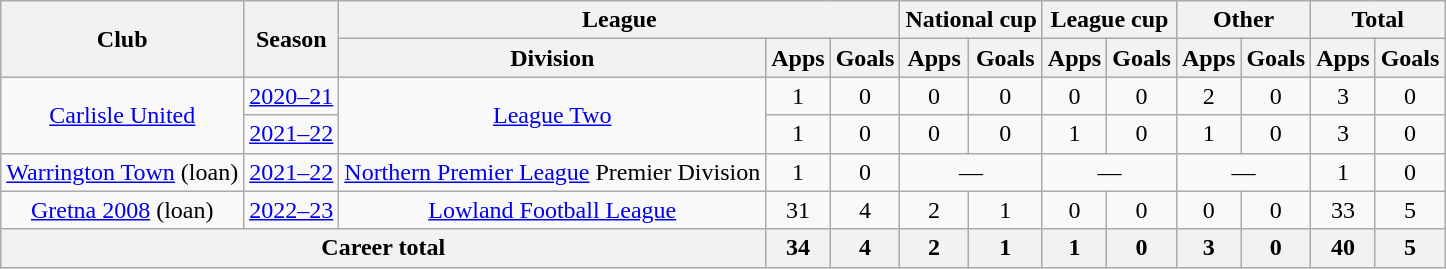<table class="wikitable" style="text-align:center">
<tr>
<th rowspan="2">Club</th>
<th rowspan="2">Season</th>
<th colspan="3">League</th>
<th colspan="2">National cup</th>
<th colspan="2">League cup</th>
<th colspan="2">Other</th>
<th colspan="2">Total</th>
</tr>
<tr>
<th>Division</th>
<th>Apps</th>
<th>Goals</th>
<th>Apps</th>
<th>Goals</th>
<th>Apps</th>
<th>Goals</th>
<th>Apps</th>
<th>Goals</th>
<th>Apps</th>
<th>Goals</th>
</tr>
<tr>
<td rowspan="2"><a href='#'>Carlisle United</a></td>
<td><a href='#'>2020–21</a></td>
<td rowspan="2"><a href='#'>League Two</a></td>
<td>1</td>
<td>0</td>
<td>0</td>
<td>0</td>
<td>0</td>
<td>0</td>
<td>2</td>
<td>0</td>
<td>3</td>
<td>0</td>
</tr>
<tr>
<td><a href='#'>2021–22</a></td>
<td>1</td>
<td>0</td>
<td>0</td>
<td>0</td>
<td>1</td>
<td>0</td>
<td>1</td>
<td>0</td>
<td>3</td>
<td>0</td>
</tr>
<tr>
<td><a href='#'>Warrington Town</a> (loan)</td>
<td><a href='#'>2021–22</a></td>
<td><a href='#'>Northern Premier League</a> Premier Division</td>
<td>1</td>
<td>0</td>
<td colspan="2">—</td>
<td colspan="2">—</td>
<td colspan="2">—</td>
<td>1</td>
<td>0</td>
</tr>
<tr>
<td><a href='#'>Gretna 2008</a> (loan)</td>
<td><a href='#'>2022–23</a></td>
<td><a href='#'>Lowland Football League</a></td>
<td>31</td>
<td>4</td>
<td>2</td>
<td>1</td>
<td>0</td>
<td>0</td>
<td>0</td>
<td>0</td>
<td>33</td>
<td>5</td>
</tr>
<tr>
<th colspan="3">Career total</th>
<th>34</th>
<th>4</th>
<th>2</th>
<th>1</th>
<th>1</th>
<th>0</th>
<th>3</th>
<th>0</th>
<th>40</th>
<th>5</th>
</tr>
</table>
